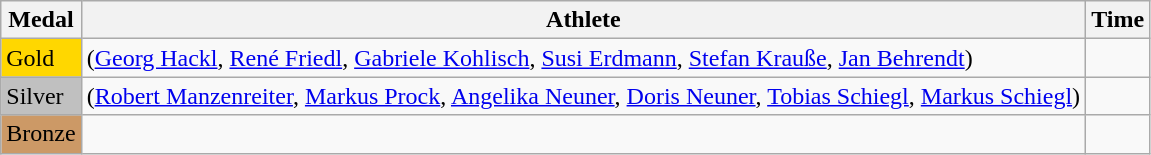<table class="wikitable">
<tr>
<th>Medal</th>
<th>Athlete</th>
<th>Time</th>
</tr>
<tr>
<td bgcolor="gold">Gold</td>
<td> (<a href='#'>Georg Hackl</a>, <a href='#'>René Friedl</a>, <a href='#'>Gabriele Kohlisch</a>, <a href='#'>Susi Erdmann</a>, <a href='#'>Stefan Krauße</a>, <a href='#'>Jan Behrendt</a>)</td>
<td></td>
</tr>
<tr>
<td bgcolor="silver">Silver</td>
<td> (<a href='#'>Robert Manzenreiter</a>, <a href='#'>Markus Prock</a>, <a href='#'>Angelika Neuner</a>, <a href='#'>Doris Neuner</a>, <a href='#'>Tobias Schiegl</a>, <a href='#'>Markus Schiegl</a>)</td>
<td></td>
</tr>
<tr>
<td bgcolor="CC9966">Bronze</td>
<td></td>
</tr>
</table>
